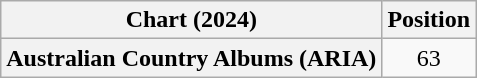<table class="wikitable plainrowheaders" style="text-align:center">
<tr>
<th scope="col">Chart (2024)</th>
<th scope="col">Position</th>
</tr>
<tr>
<th scope="row">Australian Country Albums (ARIA)</th>
<td>63</td>
</tr>
</table>
